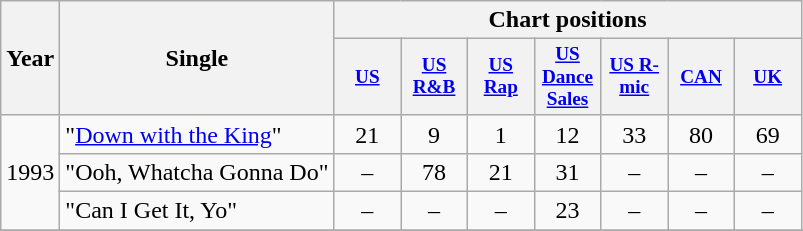<table class="wikitable">
<tr>
<th rowspan="2">Year</th>
<th rowspan="2">Single</th>
<th colspan="7">Chart positions</th>
</tr>
<tr>
<th scope="col" style="width:3em;font-size:80%;"><a href='#'>US</a><br></th>
<th scope="col" style="width:3em;font-size:80%;"><a href='#'>US R&B</a><br></th>
<th scope="col" style="width:3em;font-size:80%;"><a href='#'>US Rap</a><br></th>
<th scope="col" style="width:3em;font-size:80%;"><a href='#'>US Dance Sales</a><br></th>
<th scope="col" style="width:3em;font-size:80%;"><a href='#'>US R-mic</a><br></th>
<th scope="col" style="width:3em;font-size:80%;"><a href='#'>CAN</a><br></th>
<th scope="col" style="width:3em;font-size:80%;"><a href='#'>UK</a><br></th>
</tr>
<tr>
<td style="text-align:center;" rowspan="3">1993</td>
<td align="left">"<a href='#'>Down with the King</a>"</td>
<td style="text-align:center;">21</td>
<td style="text-align:center;">9</td>
<td style="text-align:center;">1</td>
<td style="text-align:center;">12</td>
<td style="text-align:center;">33</td>
<td style="text-align:center;">80</td>
<td style="text-align:center;">69</td>
</tr>
<tr>
<td align="left">"Ooh, Whatcha Gonna Do"</td>
<td style="text-align:center;">–</td>
<td style="text-align:center;">78</td>
<td style="text-align:center;">21</td>
<td style="text-align:center;">31</td>
<td style="text-align:center;">–</td>
<td style="text-align:center;">–</td>
<td style="text-align:center;">–</td>
</tr>
<tr>
<td align="left">"Can I Get It, Yo"</td>
<td style="text-align:center;">–</td>
<td style="text-align:center;">–</td>
<td style="text-align:center;">–</td>
<td style="text-align:center;">23</td>
<td style="text-align:center;">–</td>
<td style="text-align:center;">–</td>
<td style="text-align:center;">–</td>
</tr>
<tr>
</tr>
</table>
